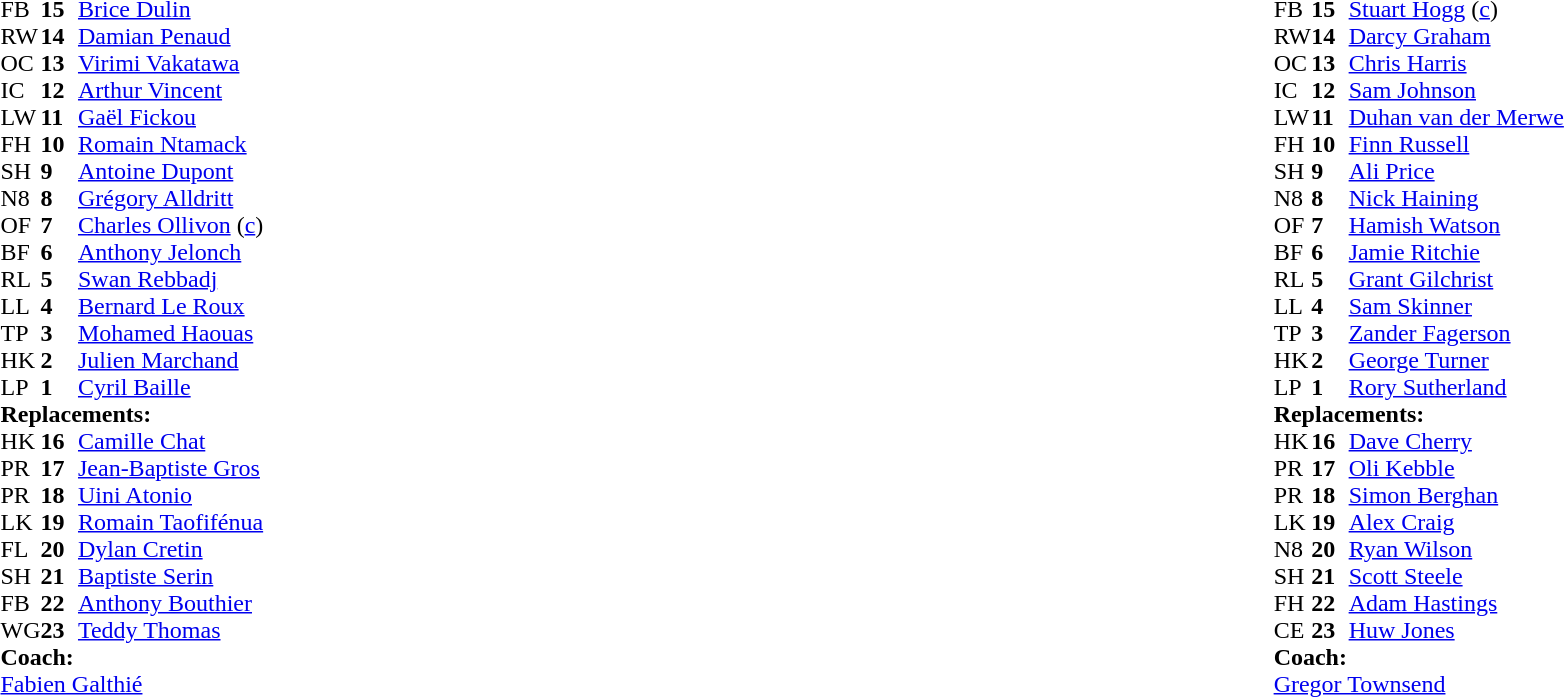<table style="width:100%">
<tr>
<td style="vertical-align:top; width:50%"><br><table cellspacing="0" cellpadding="0">
<tr>
<th width="25"></th>
<th width="25"></th>
</tr>
<tr>
<td>FB</td>
<td><strong>15</strong></td>
<td><a href='#'>Brice Dulin</a></td>
</tr>
<tr>
<td>RW</td>
<td><strong>14</strong></td>
<td><a href='#'>Damian Penaud</a></td>
</tr>
<tr>
<td>OC</td>
<td><strong>13</strong></td>
<td><a href='#'>Virimi Vakatawa</a></td>
<td></td>
<td></td>
</tr>
<tr>
<td>IC</td>
<td><strong>12</strong></td>
<td><a href='#'>Arthur Vincent</a></td>
</tr>
<tr>
<td>LW</td>
<td><strong>11</strong></td>
<td><a href='#'>Gaël Fickou</a></td>
</tr>
<tr>
<td>FH</td>
<td><strong>10</strong></td>
<td><a href='#'>Romain Ntamack</a></td>
</tr>
<tr>
<td>SH</td>
<td><strong>9</strong></td>
<td><a href='#'>Antoine Dupont</a></td>
<td></td>
<td></td>
</tr>
<tr>
<td>N8</td>
<td><strong>8</strong></td>
<td><a href='#'>Grégory Alldritt</a></td>
</tr>
<tr>
<td>OF</td>
<td><strong>7</strong></td>
<td><a href='#'>Charles Ollivon</a> (<a href='#'>c</a>)</td>
</tr>
<tr>
<td>BF</td>
<td><strong>6</strong></td>
<td><a href='#'>Anthony Jelonch</a></td>
<td></td>
<td></td>
</tr>
<tr>
<td>RL</td>
<td><strong>5</strong></td>
<td><a href='#'>Swan Rebbadj</a></td>
</tr>
<tr>
<td>LL</td>
<td><strong>4</strong></td>
<td><a href='#'>Bernard Le Roux</a></td>
<td></td>
<td></td>
</tr>
<tr>
<td>TP</td>
<td><strong>3</strong></td>
<td><a href='#'>Mohamed Haouas</a></td>
<td></td>
<td></td>
</tr>
<tr>
<td>HK</td>
<td><strong>2</strong></td>
<td><a href='#'>Julien Marchand</a></td>
<td></td>
<td></td>
</tr>
<tr>
<td>LP</td>
<td><strong>1</strong></td>
<td><a href='#'>Cyril Baille</a></td>
<td></td>
<td></td>
</tr>
<tr>
<td colspan="4"><strong>Replacements:</strong></td>
</tr>
<tr>
<td>HK</td>
<td><strong>16</strong></td>
<td><a href='#'>Camille Chat</a></td>
<td></td>
<td></td>
</tr>
<tr>
<td>PR</td>
<td><strong>17</strong></td>
<td><a href='#'>Jean-Baptiste Gros</a></td>
<td></td>
<td></td>
</tr>
<tr>
<td>PR</td>
<td><strong>18</strong></td>
<td><a href='#'>Uini Atonio</a></td>
<td></td>
<td></td>
</tr>
<tr>
<td>LK</td>
<td><strong>19</strong></td>
<td><a href='#'>Romain Taofifénua</a></td>
<td></td>
<td></td>
</tr>
<tr>
<td>FL</td>
<td><strong>20</strong></td>
<td><a href='#'>Dylan Cretin</a></td>
<td></td>
<td></td>
</tr>
<tr>
<td>SH</td>
<td><strong>21</strong></td>
<td><a href='#'>Baptiste Serin</a></td>
<td></td>
<td></td>
</tr>
<tr>
<td>FB</td>
<td><strong>22</strong></td>
<td><a href='#'>Anthony Bouthier</a></td>
</tr>
<tr>
<td>WG</td>
<td><strong>23</strong></td>
<td><a href='#'>Teddy Thomas</a></td>
<td></td>
<td></td>
</tr>
<tr>
<td colspan="4"><strong>Coach:</strong></td>
</tr>
<tr>
<td colspan="4"><a href='#'>Fabien Galthié</a></td>
</tr>
</table>
</td>
<td style="vertical-align:top"></td>
<td style="vertical-align:top; width:50%"><br><table cellspacing="0" cellpadding="0" style="margin:auto">
<tr>
<th width="25"></th>
<th width="25"></th>
</tr>
<tr>
<td>FB</td>
<td><strong>15</strong></td>
<td><a href='#'>Stuart Hogg</a> (<a href='#'>c</a>)</td>
<td></td>
</tr>
<tr>
<td>RW</td>
<td><strong>14</strong></td>
<td><a href='#'>Darcy Graham</a></td>
<td></td>
<td></td>
</tr>
<tr>
<td>OC</td>
<td><strong>13</strong></td>
<td><a href='#'>Chris Harris</a></td>
</tr>
<tr>
<td>IC</td>
<td><strong>12</strong></td>
<td><a href='#'>Sam Johnson</a></td>
<td></td>
<td></td>
</tr>
<tr>
<td>LW</td>
<td><strong>11</strong></td>
<td><a href='#'>Duhan van der Merwe</a></td>
</tr>
<tr>
<td>FH</td>
<td><strong>10</strong></td>
<td><a href='#'>Finn Russell</a></td>
<td></td>
</tr>
<tr>
<td>SH</td>
<td><strong>9</strong></td>
<td><a href='#'>Ali Price</a></td>
</tr>
<tr>
<td>N8</td>
<td><strong>8</strong></td>
<td><a href='#'>Nick Haining</a></td>
<td></td>
<td></td>
</tr>
<tr>
<td>OF</td>
<td><strong>7</strong></td>
<td><a href='#'>Hamish Watson</a></td>
</tr>
<tr>
<td>BF</td>
<td><strong>6</strong></td>
<td><a href='#'>Jamie Ritchie</a></td>
</tr>
<tr>
<td>RL</td>
<td><strong>5</strong></td>
<td><a href='#'>Grant Gilchrist</a></td>
</tr>
<tr>
<td>LL</td>
<td><strong>4</strong></td>
<td><a href='#'>Sam Skinner</a></td>
<td></td>
<td></td>
</tr>
<tr>
<td>TP</td>
<td><strong>3</strong></td>
<td><a href='#'>Zander Fagerson</a></td>
<td></td>
<td></td>
<td></td>
</tr>
<tr>
<td>HK</td>
<td><strong>2</strong></td>
<td><a href='#'>George Turner</a></td>
<td></td>
<td></td>
</tr>
<tr>
<td>LP</td>
<td><strong>1</strong></td>
<td><a href='#'>Rory Sutherland</a></td>
<td></td>
<td></td>
</tr>
<tr>
<td colspan="4"><strong>Replacements:</strong></td>
</tr>
<tr>
<td>HK</td>
<td><strong>16</strong></td>
<td><a href='#'>Dave Cherry</a></td>
<td></td>
<td></td>
</tr>
<tr>
<td>PR</td>
<td><strong>17</strong></td>
<td><a href='#'>Oli Kebble</a></td>
<td></td>
<td></td>
</tr>
<tr>
<td>PR</td>
<td><strong>18</strong></td>
<td><a href='#'>Simon Berghan</a></td>
<td></td>
<td></td>
<td></td>
</tr>
<tr>
<td>LK</td>
<td><strong>19</strong></td>
<td><a href='#'>Alex Craig</a></td>
<td></td>
<td></td>
</tr>
<tr>
<td>N8</td>
<td><strong>20</strong></td>
<td><a href='#'>Ryan Wilson</a></td>
<td></td>
<td></td>
</tr>
<tr>
<td>SH</td>
<td><strong>21</strong></td>
<td><a href='#'>Scott Steele</a></td>
</tr>
<tr>
<td>FH</td>
<td><strong>22</strong></td>
<td><a href='#'>Adam Hastings</a></td>
<td></td>
<td></td>
</tr>
<tr>
<td>CE</td>
<td><strong>23</strong></td>
<td><a href='#'>Huw Jones</a></td>
<td></td>
<td></td>
</tr>
<tr>
<td colspan="3"><strong>Coach:</strong></td>
</tr>
<tr>
<td colspan="4"><a href='#'>Gregor Townsend</a></td>
</tr>
</table>
</td>
</tr>
</table>
